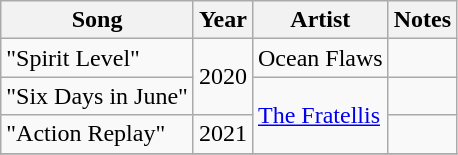<table class="wikitable sortable">
<tr>
<th>Song</th>
<th>Year</th>
<th>Artist</th>
<th class="unsortable">Notes</th>
</tr>
<tr>
<td>"Spirit Level"</td>
<td rowspan="2">2020</td>
<td>Ocean Flaws</td>
<td></td>
</tr>
<tr>
<td>"Six Days in June"</td>
<td rowspan="2"><a href='#'>The Fratellis</a></td>
<td></td>
</tr>
<tr>
<td>"Action Replay"</td>
<td>2021</td>
<td></td>
</tr>
<tr>
</tr>
</table>
